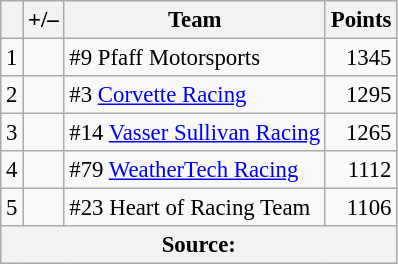<table class="wikitable" style="font-size: 95%;">
<tr>
<th scope="col"></th>
<th scope="col">+/–</th>
<th scope="col">Team</th>
<th scope="col">Points</th>
</tr>
<tr>
<td align=center>1</td>
<td align="left"></td>
<td> #9 Pfaff Motorsports</td>
<td align=right>1345</td>
</tr>
<tr>
<td align=center>2</td>
<td align="left"></td>
<td> #3 <a href='#'>Corvette Racing</a></td>
<td align=right>1295</td>
</tr>
<tr>
<td align=center>3</td>
<td align="left"></td>
<td> #14 <a href='#'>Vasser Sullivan Racing</a></td>
<td align=right>1265</td>
</tr>
<tr>
<td align=center>4</td>
<td align="left"></td>
<td> #79 <a href='#'>WeatherTech Racing</a></td>
<td align=right>1112</td>
</tr>
<tr>
<td align=center>5</td>
<td align="left"></td>
<td> #23 Heart of Racing Team</td>
<td align=right>1106</td>
</tr>
<tr>
<th colspan=5>Source:</th>
</tr>
</table>
